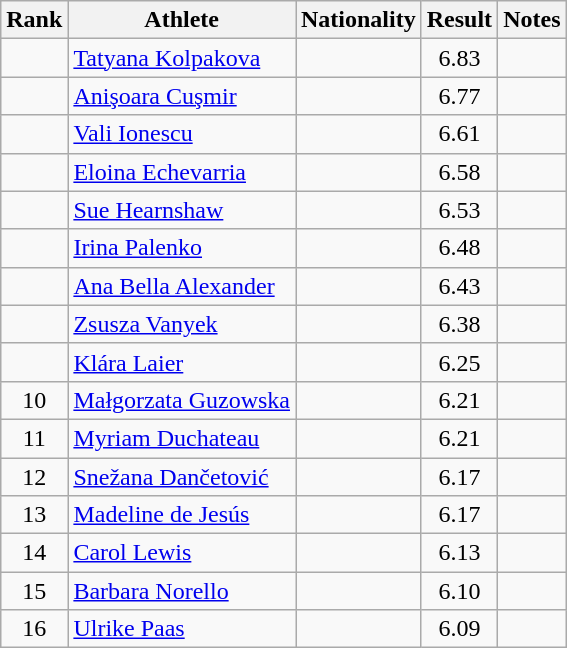<table class="wikitable sortable" style="text-align:center">
<tr>
<th>Rank</th>
<th>Athlete</th>
<th>Nationality</th>
<th>Result</th>
<th>Notes</th>
</tr>
<tr>
<td></td>
<td align=left><a href='#'>Tatyana Kolpakova</a></td>
<td align=left></td>
<td>6.83</td>
<td></td>
</tr>
<tr>
<td></td>
<td align=left><a href='#'>Anişoara Cuşmir</a></td>
<td align=left></td>
<td>6.77</td>
<td></td>
</tr>
<tr>
<td></td>
<td align=left><a href='#'>Vali Ionescu</a></td>
<td align=left></td>
<td>6.61</td>
<td></td>
</tr>
<tr>
<td></td>
<td align=left><a href='#'>Eloina Echevarria</a></td>
<td align=left></td>
<td>6.58</td>
<td></td>
</tr>
<tr>
<td></td>
<td align=left><a href='#'>Sue Hearnshaw</a></td>
<td align=left></td>
<td>6.53</td>
<td></td>
</tr>
<tr>
<td></td>
<td align=left><a href='#'>Irina Palenko</a></td>
<td align=left></td>
<td>6.48</td>
<td></td>
</tr>
<tr>
<td></td>
<td align=left><a href='#'>Ana Bella Alexander</a></td>
<td align=left></td>
<td>6.43</td>
<td></td>
</tr>
<tr>
<td></td>
<td align=left><a href='#'>Zsusza Vanyek</a></td>
<td align=left></td>
<td>6.38</td>
<td></td>
</tr>
<tr>
<td></td>
<td align=left><a href='#'>Klára Laier</a></td>
<td align=left></td>
<td>6.25</td>
<td></td>
</tr>
<tr>
<td>10</td>
<td align=left><a href='#'>Małgorzata Guzowska</a></td>
<td align=left></td>
<td>6.21</td>
<td></td>
</tr>
<tr>
<td>11</td>
<td align=left><a href='#'>Myriam Duchateau</a></td>
<td align=left></td>
<td>6.21</td>
<td></td>
</tr>
<tr>
<td>12</td>
<td align=left><a href='#'>Snežana Dančetović</a></td>
<td align=left></td>
<td>6.17</td>
<td></td>
</tr>
<tr>
<td>13</td>
<td align=left><a href='#'>Madeline de Jesús</a></td>
<td align=left></td>
<td>6.17</td>
<td></td>
</tr>
<tr>
<td>14</td>
<td align=left><a href='#'>Carol Lewis</a></td>
<td align=left></td>
<td>6.13</td>
<td></td>
</tr>
<tr>
<td>15</td>
<td align=left><a href='#'>Barbara Norello</a></td>
<td align=left></td>
<td>6.10</td>
<td></td>
</tr>
<tr>
<td>16</td>
<td align=left><a href='#'>Ulrike Paas</a></td>
<td align=left></td>
<td>6.09</td>
<td></td>
</tr>
</table>
